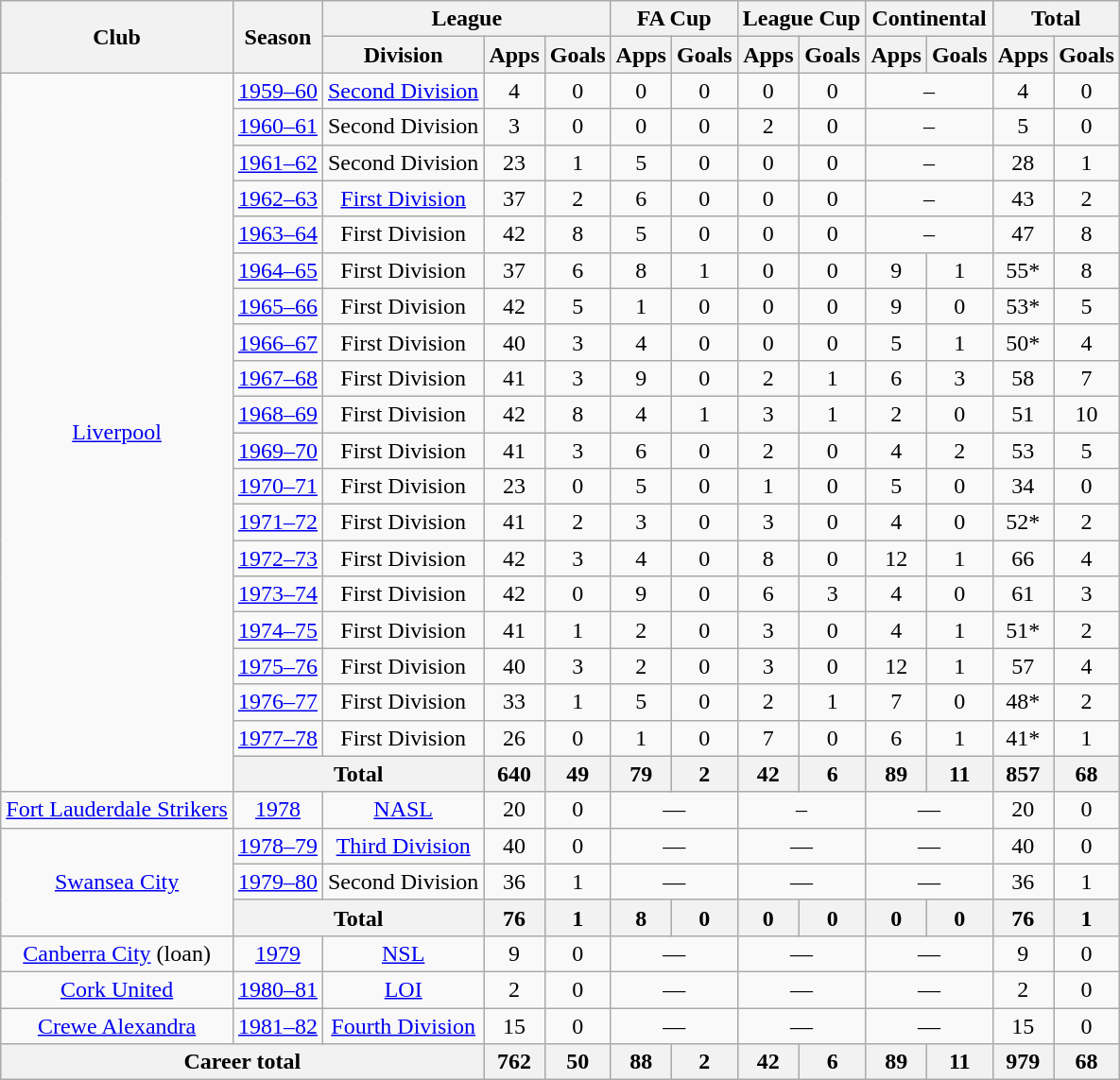<table class=wikitable style=text-align:center>
<tr>
<th rowspan="2">Club</th>
<th rowspan="2">Season</th>
<th colspan="3">League</th>
<th colspan="2">FA Cup</th>
<th colspan="2">League Cup</th>
<th colspan="2">Continental</th>
<th colspan="2">Total</th>
</tr>
<tr>
<th>Division</th>
<th>Apps</th>
<th>Goals</th>
<th>Apps</th>
<th>Goals</th>
<th>Apps</th>
<th>Goals</th>
<th>Apps</th>
<th>Goals</th>
<th>Apps</th>
<th>Goals</th>
</tr>
<tr>
<td rowspan="20"><a href='#'>Liverpool</a></td>
<td><a href='#'>1959–60</a></td>
<td><a href='#'>Second Division</a></td>
<td>4</td>
<td>0</td>
<td>0</td>
<td>0</td>
<td>0</td>
<td>0</td>
<td colspan="2">–</td>
<td>4</td>
<td>0</td>
</tr>
<tr>
<td><a href='#'>1960–61</a></td>
<td>Second Division</td>
<td>3</td>
<td>0</td>
<td>0</td>
<td>0</td>
<td>2</td>
<td>0</td>
<td colspan="2">–</td>
<td>5</td>
<td>0</td>
</tr>
<tr>
<td><a href='#'>1961–62</a></td>
<td>Second Division</td>
<td>23</td>
<td>1</td>
<td>5</td>
<td>0</td>
<td>0</td>
<td>0</td>
<td colspan="2">–</td>
<td>28</td>
<td>1</td>
</tr>
<tr>
<td><a href='#'>1962–63</a></td>
<td><a href='#'>First Division</a></td>
<td>37</td>
<td>2</td>
<td>6</td>
<td>0</td>
<td>0</td>
<td>0</td>
<td colspan="2">–</td>
<td>43</td>
<td>2</td>
</tr>
<tr>
<td><a href='#'>1963–64</a></td>
<td>First Division</td>
<td>42</td>
<td>8</td>
<td>5</td>
<td>0</td>
<td>0</td>
<td>0</td>
<td colspan="2">–</td>
<td>47</td>
<td>8</td>
</tr>
<tr>
<td><a href='#'>1964–65</a></td>
<td>First Division</td>
<td>37</td>
<td>6</td>
<td>8</td>
<td>1</td>
<td>0</td>
<td>0</td>
<td>9</td>
<td>1</td>
<td>55*</td>
<td>8</td>
</tr>
<tr>
<td><a href='#'>1965–66</a></td>
<td>First Division</td>
<td>42</td>
<td>5</td>
<td>1</td>
<td>0</td>
<td>0</td>
<td>0</td>
<td>9</td>
<td>0</td>
<td>53*</td>
<td>5</td>
</tr>
<tr>
<td><a href='#'>1966–67</a></td>
<td>First Division</td>
<td>40</td>
<td>3</td>
<td>4</td>
<td>0</td>
<td>0</td>
<td>0</td>
<td>5</td>
<td>1</td>
<td>50*</td>
<td>4</td>
</tr>
<tr>
<td><a href='#'>1967–68</a></td>
<td>First Division</td>
<td>41</td>
<td>3</td>
<td>9</td>
<td>0</td>
<td>2</td>
<td>1</td>
<td>6</td>
<td>3</td>
<td>58</td>
<td>7</td>
</tr>
<tr>
<td><a href='#'>1968–69</a></td>
<td>First Division</td>
<td>42</td>
<td>8</td>
<td>4</td>
<td>1</td>
<td>3</td>
<td>1</td>
<td>2</td>
<td>0</td>
<td>51</td>
<td>10</td>
</tr>
<tr>
<td><a href='#'>1969–70</a></td>
<td>First Division</td>
<td>41</td>
<td>3</td>
<td>6</td>
<td>0</td>
<td>2</td>
<td>0</td>
<td>4</td>
<td>2</td>
<td>53</td>
<td>5</td>
</tr>
<tr>
<td><a href='#'>1970–71</a></td>
<td>First Division</td>
<td>23</td>
<td>0</td>
<td>5</td>
<td>0</td>
<td>1</td>
<td>0</td>
<td>5</td>
<td>0</td>
<td>34</td>
<td>0</td>
</tr>
<tr>
<td><a href='#'>1971–72</a></td>
<td>First Division</td>
<td>41</td>
<td>2</td>
<td>3</td>
<td>0</td>
<td>3</td>
<td>0</td>
<td>4</td>
<td>0</td>
<td>52*</td>
<td>2</td>
</tr>
<tr>
<td><a href='#'>1972–73</a></td>
<td>First Division</td>
<td>42</td>
<td>3</td>
<td>4</td>
<td>0</td>
<td>8</td>
<td>0</td>
<td>12</td>
<td>1</td>
<td>66</td>
<td>4</td>
</tr>
<tr>
<td><a href='#'>1973–74</a></td>
<td>First Division</td>
<td>42</td>
<td>0</td>
<td>9</td>
<td>0</td>
<td>6</td>
<td>3</td>
<td>4</td>
<td>0</td>
<td>61</td>
<td>3</td>
</tr>
<tr>
<td><a href='#'>1974–75</a></td>
<td>First Division</td>
<td>41</td>
<td>1</td>
<td>2</td>
<td>0</td>
<td>3</td>
<td>0</td>
<td>4</td>
<td>1</td>
<td>51*</td>
<td>2</td>
</tr>
<tr>
<td><a href='#'>1975–76</a></td>
<td>First Division</td>
<td>40</td>
<td>3</td>
<td>2</td>
<td>0</td>
<td>3</td>
<td>0</td>
<td>12</td>
<td>1</td>
<td>57</td>
<td>4</td>
</tr>
<tr>
<td><a href='#'>1976–77</a></td>
<td>First Division</td>
<td>33</td>
<td>1</td>
<td>5</td>
<td>0</td>
<td>2</td>
<td>1</td>
<td>7</td>
<td>0</td>
<td>48*</td>
<td>2</td>
</tr>
<tr>
<td><a href='#'>1977–78</a></td>
<td>First Division</td>
<td>26</td>
<td>0</td>
<td>1</td>
<td>0</td>
<td>7</td>
<td>0</td>
<td>6</td>
<td>1</td>
<td>41*</td>
<td>1</td>
</tr>
<tr>
<th colspan="2">Total</th>
<th>640</th>
<th>49</th>
<th>79</th>
<th>2</th>
<th>42</th>
<th>6</th>
<th>89</th>
<th>11</th>
<th>857</th>
<th>68</th>
</tr>
<tr>
<td><a href='#'>Fort Lauderdale Strikers</a></td>
<td><a href='#'>1978</a></td>
<td><a href='#'>NASL</a></td>
<td>20</td>
<td>0</td>
<td colspan="2">—</td>
<td colspan="2">–</td>
<td colspan="2">—</td>
<td>20</td>
<td>0</td>
</tr>
<tr>
<td rowspan="3"><a href='#'>Swansea City</a></td>
<td><a href='#'>1978–79</a></td>
<td><a href='#'>Third Division</a></td>
<td>40</td>
<td>0</td>
<td colspan="2">—</td>
<td colspan="2">—</td>
<td colspan="2">—</td>
<td>40</td>
<td>0</td>
</tr>
<tr>
<td><a href='#'>1979–80</a></td>
<td>Second Division</td>
<td>36</td>
<td>1</td>
<td colspan="2">—</td>
<td colspan="2">—</td>
<td colspan="2">—</td>
<td>36</td>
<td>1</td>
</tr>
<tr>
<th colspan="2">Total</th>
<th>76</th>
<th>1</th>
<th>8</th>
<th>0</th>
<th>0</th>
<th>0</th>
<th>0</th>
<th>0</th>
<th>76</th>
<th>1</th>
</tr>
<tr>
<td><a href='#'>Canberra City</a> (loan)</td>
<td><a href='#'>1979</a></td>
<td><a href='#'>NSL</a></td>
<td>9</td>
<td>0</td>
<td colspan="2">—</td>
<td colspan="2">—</td>
<td colspan="2">—</td>
<td>9</td>
<td>0</td>
</tr>
<tr>
<td><a href='#'>Cork United</a></td>
<td><a href='#'>1980–81</a></td>
<td><a href='#'>LOI</a></td>
<td>2</td>
<td>0</td>
<td colspan="2">—</td>
<td colspan="2">—</td>
<td colspan="2">—</td>
<td>2</td>
<td>0</td>
</tr>
<tr>
<td><a href='#'>Crewe Alexandra</a></td>
<td><a href='#'>1981–82</a></td>
<td><a href='#'>Fourth Division</a></td>
<td>15</td>
<td>0</td>
<td colspan="2">—</td>
<td colspan="2">—</td>
<td colspan="2">—</td>
<td>15</td>
<td>0</td>
</tr>
<tr>
<th colspan="3">Career total</th>
<th>762</th>
<th>50</th>
<th>88</th>
<th>2</th>
<th>42</th>
<th>6</th>
<th>89</th>
<th>11</th>
<th>979</th>
<th>68</th>
</tr>
</table>
